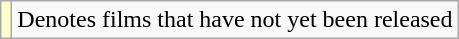<table class="wikitable">
<tr>
<td style="background: #FFFFCC;"></td>
<td>Denotes films that have not yet been released</td>
</tr>
</table>
